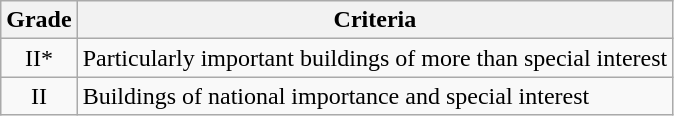<table class="wikitable">
<tr>
<th>Grade</th>
<th>Criteria</th>
</tr>
<tr>
<td align="center" >II*</td>
<td>Particularly important buildings of more than special interest</td>
</tr>
<tr>
<td align="center" >II</td>
<td>Buildings of national importance and special interest</td>
</tr>
</table>
